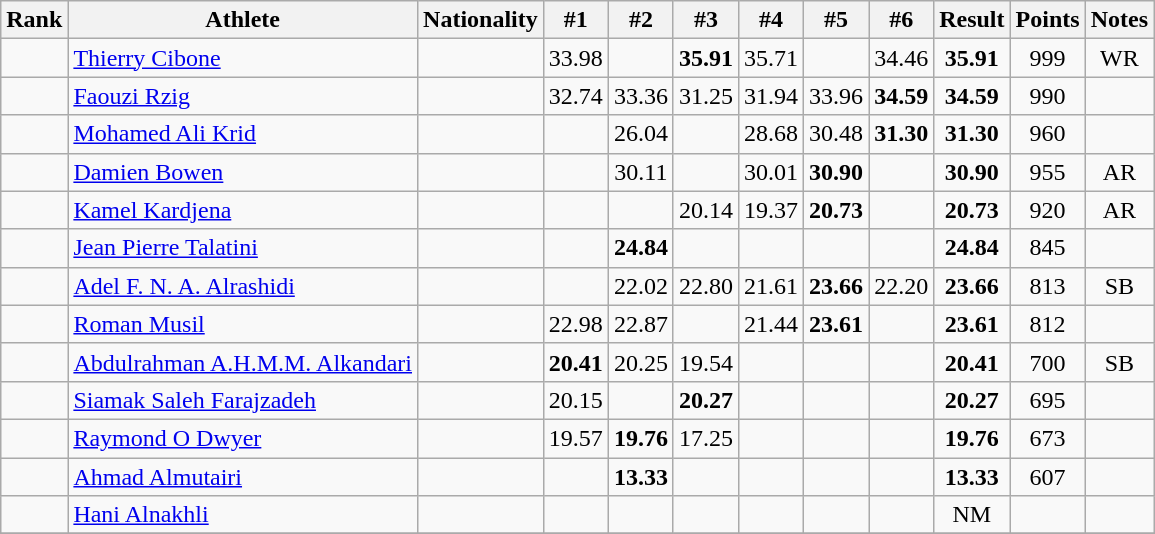<table class="wikitable sortable" style="text-align:center">
<tr>
<th>Rank</th>
<th>Athlete</th>
<th>Nationality</th>
<th>#1</th>
<th>#2</th>
<th>#3</th>
<th>#4</th>
<th>#5</th>
<th>#6</th>
<th>Result</th>
<th>Points</th>
<th>Notes</th>
</tr>
<tr>
<td></td>
<td align=left><a href='#'>Thierry Cibone</a></td>
<td align=left></td>
<td>33.98</td>
<td></td>
<td><strong>35.91</strong></td>
<td>35.71</td>
<td></td>
<td>34.46</td>
<td><strong>35.91</strong></td>
<td>999</td>
<td>WR</td>
</tr>
<tr>
<td></td>
<td align=left><a href='#'>Faouzi Rzig</a></td>
<td align=left></td>
<td>32.74</td>
<td>33.36</td>
<td>31.25</td>
<td>31.94</td>
<td>33.96</td>
<td><strong>34.59</strong></td>
<td><strong>34.59</strong></td>
<td>990</td>
<td></td>
</tr>
<tr>
<td></td>
<td align=left><a href='#'>Mohamed Ali Krid</a></td>
<td align=left></td>
<td></td>
<td>26.04</td>
<td></td>
<td>28.68</td>
<td>30.48</td>
<td><strong>31.30</strong></td>
<td><strong>31.30</strong></td>
<td>960</td>
<td></td>
</tr>
<tr>
<td></td>
<td align=left><a href='#'>Damien Bowen</a></td>
<td align=left></td>
<td></td>
<td>30.11</td>
<td></td>
<td>30.01</td>
<td><strong>30.90</strong></td>
<td></td>
<td><strong>30.90</strong></td>
<td>955</td>
<td>AR</td>
</tr>
<tr>
<td></td>
<td align=left><a href='#'>Kamel Kardjena</a></td>
<td align=left></td>
<td></td>
<td></td>
<td>20.14</td>
<td>19.37</td>
<td><strong>20.73</strong></td>
<td></td>
<td><strong>20.73</strong></td>
<td>920</td>
<td>AR</td>
</tr>
<tr>
<td></td>
<td align=left><a href='#'>Jean Pierre Talatini</a></td>
<td align=left></td>
<td></td>
<td><strong>24.84</strong></td>
<td></td>
<td></td>
<td></td>
<td></td>
<td><strong>24.84</strong></td>
<td>845</td>
<td></td>
</tr>
<tr>
<td></td>
<td align=left><a href='#'>Adel F. N. A. Alrashidi</a></td>
<td align=left></td>
<td></td>
<td>22.02</td>
<td>22.80</td>
<td>21.61</td>
<td><strong>23.66</strong></td>
<td>22.20</td>
<td><strong>23.66</strong></td>
<td>813</td>
<td>SB</td>
</tr>
<tr>
<td></td>
<td align=left><a href='#'>Roman Musil</a></td>
<td align=left></td>
<td>22.98</td>
<td>22.87</td>
<td></td>
<td>21.44</td>
<td><strong>23.61</strong></td>
<td></td>
<td><strong>23.61</strong></td>
<td>812</td>
<td></td>
</tr>
<tr>
<td></td>
<td align=left><a href='#'>Abdulrahman A.H.M.M. Alkandari</a></td>
<td align=left></td>
<td><strong>20.41</strong></td>
<td>20.25</td>
<td>19.54</td>
<td></td>
<td></td>
<td></td>
<td><strong>20.41</strong></td>
<td>700</td>
<td>SB</td>
</tr>
<tr>
<td></td>
<td align=left><a href='#'>Siamak Saleh Farajzadeh</a></td>
<td align=left></td>
<td>20.15</td>
<td></td>
<td><strong>20.27</strong></td>
<td></td>
<td></td>
<td></td>
<td><strong>20.27</strong></td>
<td>695</td>
<td></td>
</tr>
<tr>
<td></td>
<td align=left><a href='#'>Raymond O Dwyer</a></td>
<td align=left></td>
<td>19.57</td>
<td><strong>19.76</strong></td>
<td>17.25</td>
<td></td>
<td></td>
<td></td>
<td><strong>19.76</strong></td>
<td>673</td>
<td></td>
</tr>
<tr>
<td></td>
<td align=left><a href='#'>Ahmad Almutairi</a></td>
<td align=left></td>
<td></td>
<td><strong>13.33</strong></td>
<td></td>
<td></td>
<td></td>
<td></td>
<td><strong>13.33</strong></td>
<td>607</td>
<td></td>
</tr>
<tr>
<td></td>
<td align=left><a href='#'>Hani Alnakhli</a></td>
<td align=left></td>
<td></td>
<td></td>
<td></td>
<td></td>
<td></td>
<td></td>
<td>NM</td>
<td></td>
<td></td>
</tr>
<tr>
</tr>
</table>
